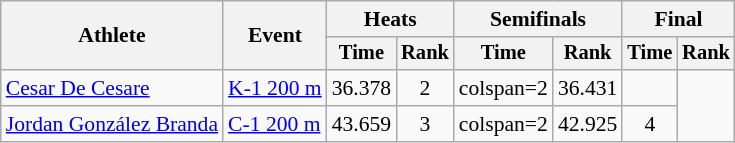<table class=wikitable style="font-size:90%;">
<tr>
<th rowspan="2">Athlete</th>
<th rowspan="2">Event</th>
<th colspan=2>Heats</th>
<th colspan=2>Semifinals</th>
<th colspan=2>Final</th>
</tr>
<tr style="font-size:95%">
<th>Time</th>
<th>Rank</th>
<th>Time</th>
<th>Rank</th>
<th>Time</th>
<th>Rank</th>
</tr>
<tr align=center>
<td align=left><a href='#'>Cesar De Cesare</a></td>
<td align=left><a href='#'>K-1 200 m</a></td>
<td>36.378</td>
<td>2</td>
<td>colspan=2 </td>
<td>36.431</td>
<td></td>
</tr>
<tr align=center>
<td align=left><a href='#'>Jordan González Branda</a></td>
<td align=left><a href='#'>C-1 200 m</a></td>
<td>43.659</td>
<td>3</td>
<td>colspan=2 </td>
<td>42.925</td>
<td>4</td>
</tr>
</table>
